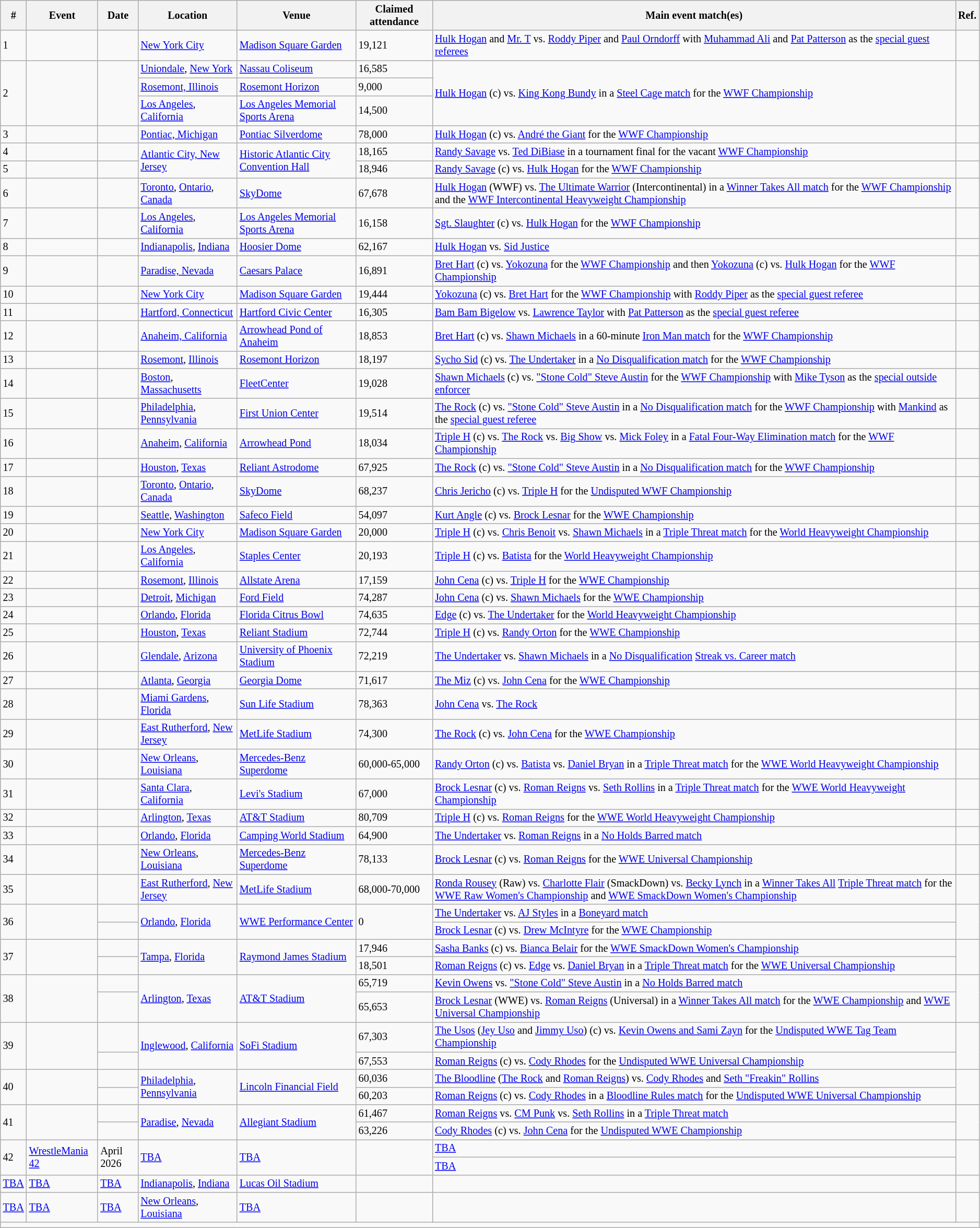<table class="wikitable sortable" style="font-size:84%;">
<tr>
<th>#</th>
<th>Event</th>
<th>Date</th>
<th>Location</th>
<th>Venue</th>
<th>Claimed attendance</th>
<th class=unsortable>Main event match(es)</th>
<th class=unsortable>Ref.</th>
</tr>
<tr>
<td>1</td>
<td></td>
<td></td>
<td><a href='#'>New York City</a></td>
<td><a href='#'>Madison Square Garden</a></td>
<td>19,121</td>
<td><a href='#'>Hulk Hogan</a> and <a href='#'>Mr. T</a> vs. <a href='#'>Roddy Piper</a> and <a href='#'>Paul Orndorff</a> with <a href='#'>Muhammad Ali</a> and <a href='#'>Pat Patterson</a> as the <a href='#'>special guest referees</a></td>
<td></td>
</tr>
<tr>
<td rowspan="3">2</td>
<td rowspan="3"></td>
<td rowspan="3"></td>
<td><a href='#'>Uniondale</a>, <a href='#'>New York</a></td>
<td><a href='#'>Nassau Coliseum</a></td>
<td>16,585</td>
<td rowspan="3"><a href='#'>Hulk Hogan</a> (c) vs. <a href='#'>King Kong Bundy</a> in a <a href='#'>Steel Cage match</a> for the <a href='#'>WWF Championship</a></td>
<td rowspan="3"></td>
</tr>
<tr>
<td><a href='#'>Rosemont, Illinois</a></td>
<td><a href='#'>Rosemont Horizon</a></td>
<td>9,000</td>
</tr>
<tr>
<td><a href='#'>Los Angeles</a>, <a href='#'>California</a></td>
<td><a href='#'>Los Angeles Memorial Sports Arena</a></td>
<td>14,500</td>
</tr>
<tr>
<td>3</td>
<td></td>
<td></td>
<td><a href='#'>Pontiac, Michigan</a></td>
<td><a href='#'>Pontiac Silverdome</a></td>
<td>78,000</td>
<td><a href='#'>Hulk Hogan</a> (c) vs. <a href='#'>André the Giant</a> for the <a href='#'>WWF Championship</a></td>
<td></td>
</tr>
<tr>
<td>4</td>
<td></td>
<td></td>
<td rowspan="2"><a href='#'>Atlantic City, New Jersey</a></td>
<td rowspan="2"><a href='#'>Historic Atlantic City Convention Hall</a></td>
<td>18,165</td>
<td><a href='#'>Randy Savage</a> vs. <a href='#'>Ted DiBiase</a> in a tournament final for the vacant <a href='#'>WWF Championship</a></td>
<td></td>
</tr>
<tr>
<td>5</td>
<td></td>
<td></td>
<td>18,946</td>
<td><a href='#'>Randy Savage</a> (c) vs. <a href='#'>Hulk Hogan</a> for the <a href='#'>WWF Championship</a></td>
<td></td>
</tr>
<tr>
<td>6</td>
<td></td>
<td></td>
<td><a href='#'>Toronto</a>, <a href='#'>Ontario</a>, <a href='#'>Canada</a></td>
<td><a href='#'>SkyDome</a></td>
<td>67,678</td>
<td><a href='#'>Hulk Hogan</a> (WWF) vs. <a href='#'>The Ultimate Warrior</a> (Intercontinental) in a <a href='#'>Winner Takes All match</a> for the <a href='#'>WWF Championship</a> and the <a href='#'>WWF Intercontinental Heavyweight Championship</a></td>
<td></td>
</tr>
<tr>
<td>7</td>
<td></td>
<td></td>
<td><a href='#'>Los Angeles</a>, <a href='#'>California</a></td>
<td><a href='#'>Los Angeles Memorial Sports Arena</a></td>
<td>16,158</td>
<td><a href='#'>Sgt. Slaughter</a> (c) vs. <a href='#'>Hulk Hogan</a> for the <a href='#'>WWF Championship</a></td>
<td></td>
</tr>
<tr>
<td>8</td>
<td></td>
<td></td>
<td><a href='#'>Indianapolis</a>, <a href='#'>Indiana</a></td>
<td><a href='#'>Hoosier Dome</a></td>
<td>62,167</td>
<td><a href='#'>Hulk Hogan</a> vs. <a href='#'>Sid Justice</a></td>
<td></td>
</tr>
<tr>
<td>9</td>
<td></td>
<td></td>
<td><a href='#'>Paradise, Nevada</a></td>
<td><a href='#'>Caesars Palace</a></td>
<td>16,891</td>
<td><a href='#'>Bret Hart</a> (c) vs. <a href='#'>Yokozuna</a> for the <a href='#'>WWF Championship</a> and then <a href='#'>Yokozuna</a> (c) vs. <a href='#'>Hulk Hogan</a> for the <a href='#'>WWF Championship</a></td>
<td></td>
</tr>
<tr>
<td>10</td>
<td></td>
<td></td>
<td><a href='#'>New York City</a></td>
<td><a href='#'>Madison Square Garden</a></td>
<td>19,444</td>
<td><a href='#'>Yokozuna</a> (c) vs. <a href='#'>Bret Hart</a> for the <a href='#'>WWF Championship</a> with <a href='#'>Roddy Piper</a> as the <a href='#'>special guest referee</a></td>
<td></td>
</tr>
<tr>
<td>11</td>
<td></td>
<td></td>
<td><a href='#'>Hartford, Connecticut</a></td>
<td><a href='#'>Hartford Civic Center</a></td>
<td>16,305</td>
<td><a href='#'>Bam Bam Bigelow</a> vs. <a href='#'>Lawrence Taylor</a> with <a href='#'>Pat Patterson</a> as the <a href='#'>special guest referee</a></td>
<td></td>
</tr>
<tr>
<td>12</td>
<td></td>
<td></td>
<td><a href='#'>Anaheim, California</a></td>
<td><a href='#'>Arrowhead Pond of Anaheim</a></td>
<td>18,853</td>
<td><a href='#'>Bret Hart</a> (c) vs. <a href='#'>Shawn Michaels</a> in a 60-minute <a href='#'>Iron Man match</a> for the <a href='#'>WWF Championship</a></td>
<td></td>
</tr>
<tr>
<td>13</td>
<td></td>
<td></td>
<td><a href='#'>Rosemont</a>, <a href='#'>Illinois</a></td>
<td><a href='#'>Rosemont Horizon</a></td>
<td>18,197</td>
<td><a href='#'>Sycho Sid</a> (c) vs. <a href='#'>The Undertaker</a> in a <a href='#'>No Disqualification match</a> for the <a href='#'>WWF Championship</a></td>
<td></td>
</tr>
<tr>
<td>14</td>
<td></td>
<td></td>
<td><a href='#'>Boston</a>, <a href='#'>Massachusetts</a></td>
<td><a href='#'>FleetCenter</a></td>
<td>19,028</td>
<td><a href='#'>Shawn Michaels</a> (c) vs. <a href='#'>"Stone Cold" Steve Austin</a> for the <a href='#'>WWF Championship</a> with <a href='#'>Mike Tyson</a> as the <a href='#'>special outside enforcer</a></td>
<td></td>
</tr>
<tr>
<td>15</td>
<td></td>
<td></td>
<td><a href='#'>Philadelphia</a>, <a href='#'>Pennsylvania</a></td>
<td><a href='#'>First Union Center</a></td>
<td>19,514</td>
<td><a href='#'>The Rock</a> (c) vs. <a href='#'>"Stone Cold" Steve Austin</a> in a <a href='#'>No Disqualification match</a> for the <a href='#'>WWF Championship</a> with <a href='#'>Mankind</a> as the <a href='#'>special guest referee</a></td>
<td></td>
</tr>
<tr>
<td>16</td>
<td></td>
<td></td>
<td><a href='#'>Anaheim</a>, <a href='#'>California</a></td>
<td><a href='#'>Arrowhead Pond</a></td>
<td>18,034</td>
<td><a href='#'>Triple H</a> (c) vs. <a href='#'>The Rock</a> vs. <a href='#'>Big Show</a> vs. <a href='#'>Mick Foley</a> in a <a href='#'>Fatal Four-Way Elimination match</a> for the <a href='#'>WWF Championship</a></td>
<td></td>
</tr>
<tr>
<td>17</td>
<td></td>
<td></td>
<td><a href='#'>Houston</a>, <a href='#'>Texas</a></td>
<td><a href='#'>Reliant Astrodome</a></td>
<td>67,925</td>
<td><a href='#'>The Rock</a> (c) vs. <a href='#'>"Stone Cold" Steve Austin</a> in a <a href='#'>No Disqualification match</a> for the <a href='#'>WWF Championship</a></td>
<td></td>
</tr>
<tr>
<td>18</td>
<td></td>
<td></td>
<td><a href='#'>Toronto</a>, <a href='#'>Ontario</a>, <a href='#'>Canada</a></td>
<td><a href='#'>SkyDome</a></td>
<td>68,237</td>
<td><a href='#'>Chris Jericho</a> (c) vs. <a href='#'>Triple H</a> for the <a href='#'>Undisputed WWF Championship</a></td>
<td></td>
</tr>
<tr>
<td>19</td>
<td></td>
<td></td>
<td><a href='#'>Seattle</a>, <a href='#'>Washington</a></td>
<td><a href='#'>Safeco Field</a></td>
<td>54,097</td>
<td><a href='#'>Kurt Angle</a> (c) vs. <a href='#'>Brock Lesnar</a> for the <a href='#'>WWE Championship</a></td>
<td></td>
</tr>
<tr>
<td>20</td>
<td></td>
<td></td>
<td><a href='#'>New York City</a></td>
<td><a href='#'>Madison Square Garden</a></td>
<td>20,000</td>
<td><a href='#'>Triple H</a> (c) vs. <a href='#'>Chris Benoit</a> vs. <a href='#'>Shawn Michaels</a> in a <a href='#'>Triple Threat match</a> for the <a href='#'>World Heavyweight Championship</a></td>
<td></td>
</tr>
<tr>
<td>21</td>
<td></td>
<td></td>
<td><a href='#'>Los Angeles</a>, <a href='#'>California</a></td>
<td><a href='#'>Staples Center</a></td>
<td>20,193</td>
<td><a href='#'>Triple H</a> (c) vs. <a href='#'>Batista</a> for the <a href='#'>World Heavyweight Championship</a></td>
<td></td>
</tr>
<tr>
<td>22</td>
<td></td>
<td></td>
<td><a href='#'>Rosemont</a>, <a href='#'>Illinois</a></td>
<td><a href='#'>Allstate Arena</a></td>
<td>17,159</td>
<td><a href='#'>John Cena</a> (c) vs. <a href='#'>Triple H</a> for the <a href='#'>WWE Championship</a></td>
<td></td>
</tr>
<tr>
<td>23</td>
<td></td>
<td></td>
<td><a href='#'>Detroit</a>, <a href='#'>Michigan</a></td>
<td><a href='#'>Ford Field</a></td>
<td>74,287</td>
<td><a href='#'>John Cena</a> (c) vs. <a href='#'>Shawn Michaels</a> for the <a href='#'>WWE Championship</a></td>
<td></td>
</tr>
<tr>
<td>24</td>
<td></td>
<td></td>
<td><a href='#'>Orlando</a>, <a href='#'>Florida</a></td>
<td><a href='#'>Florida Citrus Bowl</a></td>
<td>74,635</td>
<td><a href='#'>Edge</a> (c) vs. <a href='#'>The Undertaker</a> for the <a href='#'>World Heavyweight Championship</a></td>
<td></td>
</tr>
<tr>
<td>25</td>
<td></td>
<td></td>
<td><a href='#'>Houston</a>, <a href='#'>Texas</a></td>
<td><a href='#'>Reliant Stadium</a></td>
<td>72,744</td>
<td><a href='#'>Triple H</a> (c) vs. <a href='#'>Randy Orton</a> for the <a href='#'>WWE Championship</a></td>
<td></td>
</tr>
<tr>
<td>26</td>
<td></td>
<td></td>
<td><a href='#'>Glendale</a>, <a href='#'>Arizona</a></td>
<td><a href='#'>University of Phoenix Stadium</a></td>
<td>72,219</td>
<td><a href='#'>The Undertaker</a> vs. <a href='#'>Shawn Michaels</a> in a <a href='#'>No Disqualification</a> <a href='#'>Streak vs. Career match</a></td>
<td></td>
</tr>
<tr>
<td>27</td>
<td></td>
<td></td>
<td><a href='#'>Atlanta</a>, <a href='#'>Georgia</a></td>
<td><a href='#'>Georgia Dome</a></td>
<td>71,617</td>
<td><a href='#'>The Miz</a> (c) vs. <a href='#'>John Cena</a> for the <a href='#'>WWE Championship</a></td>
<td></td>
</tr>
<tr>
<td>28</td>
<td></td>
<td></td>
<td><a href='#'>Miami Gardens</a>, <a href='#'>Florida</a></td>
<td><a href='#'>Sun Life Stadium</a></td>
<td>78,363</td>
<td><a href='#'>John Cena</a> vs. <a href='#'>The Rock</a></td>
<td></td>
</tr>
<tr>
<td>29</td>
<td></td>
<td></td>
<td><a href='#'>East Rutherford</a>, <a href='#'>New Jersey</a></td>
<td><a href='#'>MetLife Stadium</a></td>
<td>74,300</td>
<td><a href='#'>The Rock</a> (c) vs. <a href='#'>John Cena</a> for the <a href='#'>WWE Championship</a></td>
<td></td>
</tr>
<tr>
<td>30</td>
<td></td>
<td></td>
<td><a href='#'>New Orleans</a>, <a href='#'>Louisiana</a></td>
<td><a href='#'>Mercedes-Benz Superdome</a></td>
<td>60,000-65,000</td>
<td><a href='#'>Randy Orton</a> (c) vs. <a href='#'>Batista</a> vs. <a href='#'>Daniel Bryan</a> in a <a href='#'>Triple Threat match</a> for the <a href='#'>WWE World Heavyweight Championship</a></td>
<td></td>
</tr>
<tr>
<td>31</td>
<td></td>
<td></td>
<td><a href='#'>Santa Clara</a>, <a href='#'>California</a></td>
<td><a href='#'>Levi's Stadium</a></td>
<td>67,000</td>
<td><a href='#'>Brock Lesnar</a> (c) vs. <a href='#'>Roman Reigns</a> vs. <a href='#'>Seth Rollins</a> in a <a href='#'>Triple Threat match</a> for the <a href='#'>WWE World Heavyweight Championship</a></td>
<td></td>
</tr>
<tr>
<td>32</td>
<td></td>
<td></td>
<td><a href='#'>Arlington</a>, <a href='#'>Texas</a></td>
<td><a href='#'>AT&T Stadium</a></td>
<td>80,709</td>
<td><a href='#'>Triple H</a> (c) vs. <a href='#'>Roman Reigns</a> for the <a href='#'>WWE World Heavyweight Championship</a></td>
<td></td>
</tr>
<tr>
<td>33</td>
<td></td>
<td></td>
<td><a href='#'>Orlando</a>, <a href='#'>Florida</a></td>
<td><a href='#'>Camping World Stadium</a></td>
<td>64,900</td>
<td><a href='#'>The Undertaker</a> vs. <a href='#'>Roman Reigns</a> in a <a href='#'>No Holds Barred match</a></td>
<td></td>
</tr>
<tr>
<td>34</td>
<td></td>
<td></td>
<td><a href='#'>New Orleans</a>, <a href='#'>Louisiana</a></td>
<td><a href='#'>Mercedes-Benz Superdome</a></td>
<td>78,133</td>
<td><a href='#'>Brock Lesnar</a> (c) vs. <a href='#'>Roman Reigns</a> for the <a href='#'>WWE Universal Championship</a></td>
<td></td>
</tr>
<tr>
<td>35</td>
<td></td>
<td></td>
<td><a href='#'>East Rutherford</a>, <a href='#'>New Jersey</a></td>
<td><a href='#'>MetLife Stadium</a></td>
<td>68,000-70,000</td>
<td><a href='#'>Ronda Rousey</a> (Raw) vs. <a href='#'>Charlotte Flair</a> (SmackDown) vs. <a href='#'>Becky Lynch</a> in a <a href='#'>Winner Takes All</a> <a href='#'>Triple Threat match</a> for the <a href='#'>WWE Raw Women's Championship</a> and <a href='#'>WWE SmackDown Women's Championship</a></td>
<td></td>
</tr>
<tr>
<td rowspan="2">36</td>
<td rowspan="2"></td>
<td></td>
<td rowspan="2"><a href='#'>Orlando</a>, <a href='#'>Florida</a></td>
<td rowspan="2"><a href='#'>WWE Performance Center</a></td>
<td rowspan="2">0</td>
<td><a href='#'>The Undertaker</a> vs. <a href='#'>AJ Styles</a> in a <a href='#'>Boneyard match</a></td>
<td rowspan="2"></td>
</tr>
<tr>
<td></td>
<td><a href='#'>Brock Lesnar</a> (c) vs. <a href='#'>Drew McIntyre</a> for the <a href='#'>WWE Championship</a></td>
</tr>
<tr>
<td rowspan="2">37</td>
<td rowspan="2"></td>
<td></td>
<td rowspan=2><a href='#'>Tampa</a>, <a href='#'>Florida</a></td>
<td rowspan=2><a href='#'>Raymond James Stadium</a></td>
<td>17,946</td>
<td><a href='#'>Sasha Banks</a> (c) vs. <a href='#'>Bianca Belair</a> for the <a href='#'>WWE SmackDown Women's Championship</a></td>
<td rowspan=2></td>
</tr>
<tr>
<td></td>
<td>18,501</td>
<td><a href='#'>Roman Reigns</a> (c) vs. <a href='#'>Edge</a> vs. <a href='#'>Daniel Bryan</a> in a <a href='#'>Triple Threat match</a> for the <a href='#'>WWE Universal Championship</a></td>
</tr>
<tr>
<td rowspan="2">38</td>
<td rowspan="2"></td>
<td></td>
<td rowspan="2"><a href='#'>Arlington</a>, <a href='#'>Texas</a></td>
<td rowspan="2"><a href='#'>AT&T Stadium</a></td>
<td>65,719</td>
<td><a href='#'>Kevin Owens</a> vs. <a href='#'>"Stone Cold" Steve Austin</a> in a <a href='#'>No Holds Barred match</a></td>
<td rowspan="2"></td>
</tr>
<tr>
<td></td>
<td>65,653</td>
<td><a href='#'>Brock Lesnar</a> (WWE) vs. <a href='#'>Roman Reigns</a> (Universal) in a <a href='#'>Winner Takes All match</a> for the <a href='#'>WWE Championship</a> and <a href='#'>WWE Universal Championship</a></td>
</tr>
<tr>
<td rowspan="2">39</td>
<td rowspan="2"></td>
<td></td>
<td rowspan="2"><a href='#'>Inglewood</a>, <a href='#'>California</a></td>
<td rowspan="2"><a href='#'>SoFi Stadium</a></td>
<td>67,303</td>
<td><a href='#'>The Usos</a> (<a href='#'>Jey Uso</a> and <a href='#'>Jimmy Uso</a>) (c) vs. <a href='#'>Kevin Owens and Sami Zayn</a> for the <a href='#'>Undisputed WWE Tag Team Championship</a></td>
<td rowspan="2"></td>
</tr>
<tr>
<td></td>
<td>67,553</td>
<td><a href='#'>Roman Reigns</a> (c) vs. <a href='#'>Cody Rhodes</a> for the <a href='#'>Undisputed WWE Universal Championship</a></td>
</tr>
<tr>
<td rowspan="2">40</td>
<td rowspan="2"></td>
<td></td>
<td rowspan="2"><a href='#'>Philadelphia</a>, <a href='#'>Pennsylvania</a></td>
<td rowspan="2"><a href='#'>Lincoln Financial Field</a></td>
<td>60,036</td>
<td><a href='#'>The Bloodline</a> (<a href='#'>The Rock</a> and <a href='#'>Roman Reigns</a>) vs. <a href='#'>Cody Rhodes</a> and <a href='#'>Seth "Freakin" Rollins</a></td>
<td rowspan="2"></td>
</tr>
<tr>
<td></td>
<td>60,203</td>
<td><a href='#'>Roman Reigns</a> (c) vs. <a href='#'>Cody Rhodes</a> in a <a href='#'>Bloodline Rules match</a> for the <a href='#'>Undisputed WWE Universal Championship</a></td>
</tr>
<tr>
<td rowspan="2">41</td>
<td rowspan="2"></td>
<td></td>
<td rowspan="2"><a href='#'>Paradise</a>, <a href='#'>Nevada</a></td>
<td rowspan="2"><a href='#'>Allegiant Stadium</a></td>
<td>61,467</td>
<td><a href='#'>Roman Reigns</a> vs. <a href='#'>CM Punk</a> vs. <a href='#'>Seth Rollins</a> in a <a href='#'>Triple Threat match</a></td>
<td rowspan="2"></td>
</tr>
<tr>
<td></td>
<td>63,226</td>
<td><a href='#'>Cody Rhodes</a> (c) vs. <a href='#'>John Cena</a> for the <a href='#'>Undisputed WWE Championship</a></td>
</tr>
<tr>
<td rowspan="2">42</td>
<td rowspan="2"><a href='#'>WrestleMania 42</a></td>
<td rowspan="2">April 2026</td>
<td rowspan="2"><a href='#'>TBA</a></td>
<td rowspan="2"><a href='#'>TBA</a></td>
<td rowspan="2"></td>
<td><a href='#'>TBA</a></td>
<td rowspan="2"></td>
</tr>
<tr>
<td><a href='#'>TBA</a></td>
</tr>
<tr>
<td><a href='#'>TBA</a></td>
<td><a href='#'>TBA</a></td>
<td><a href='#'>TBA</a></td>
<td><a href='#'>Indianapolis</a>, <a href='#'>Indiana</a></td>
<td><a href='#'>Lucas Oil Stadium</a></td>
<td></td>
<td></td>
<td></td>
</tr>
<tr>
<td><a href='#'>TBA</a></td>
<td><a href='#'>TBA</a></td>
<td><a href='#'>TBA</a></td>
<td><a href='#'>New Orleans</a>, <a href='#'>Louisiana</a></td>
<td><a href='#'>TBA</a></td>
<td></td>
<td></td>
<td></td>
</tr>
<tr>
<td colspan="8"></td>
</tr>
</table>
